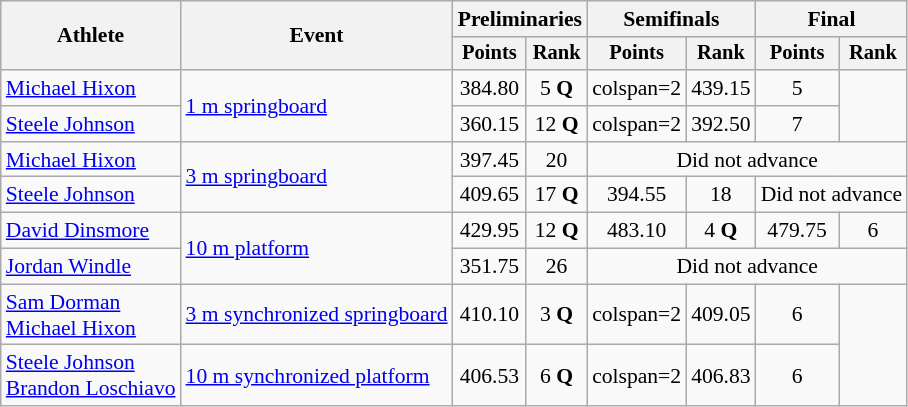<table class=wikitable style="font-size:90%;">
<tr>
<th rowspan="2">Athlete</th>
<th rowspan="2">Event</th>
<th colspan="2">Preliminaries</th>
<th colspan="2">Semifinals</th>
<th colspan="2">Final</th>
</tr>
<tr style="font-size:95%">
<th>Points</th>
<th>Rank</th>
<th>Points</th>
<th>Rank</th>
<th>Points</th>
<th>Rank</th>
</tr>
<tr align=center>
<td align=left><a href='#'>Michael Hixon</a></td>
<td align=left rowspan=2><a href='#'>1 m springboard</a></td>
<td>384.80</td>
<td>5 <strong>Q</strong></td>
<td>colspan=2 </td>
<td>439.15</td>
<td>5</td>
</tr>
<tr align=center>
<td align=left><a href='#'>Steele Johnson</a></td>
<td>360.15</td>
<td>12 <strong>Q</strong></td>
<td>colspan=2 </td>
<td>392.50</td>
<td>7</td>
</tr>
<tr align=center>
<td align=left><a href='#'>Michael Hixon</a></td>
<td align=left rowspan=2><a href='#'>3 m springboard</a></td>
<td>397.45</td>
<td>20</td>
<td colspan=4>Did not advance</td>
</tr>
<tr align=center>
<td align=left><a href='#'>Steele Johnson</a></td>
<td>409.65</td>
<td>17 <strong>Q</strong></td>
<td>394.55</td>
<td>18</td>
<td colspan=2>Did not advance</td>
</tr>
<tr align=center>
<td align=left><a href='#'>David Dinsmore</a></td>
<td align=left rowspan=2><a href='#'>10 m platform</a></td>
<td>429.95</td>
<td>12 <strong>Q</strong></td>
<td>483.10</td>
<td>4 <strong>Q</strong></td>
<td>479.75</td>
<td>6</td>
</tr>
<tr align=center>
<td align=left><a href='#'>Jordan Windle</a></td>
<td>351.75</td>
<td>26</td>
<td colspan=4>Did not advance</td>
</tr>
<tr align=center>
<td align=left><a href='#'>Sam Dorman</a><br><a href='#'>Michael Hixon</a></td>
<td align=left><a href='#'>3 m synchronized springboard</a></td>
<td>410.10</td>
<td>3 <strong>Q</strong></td>
<td>colspan=2 </td>
<td>409.05</td>
<td>6</td>
</tr>
<tr align=center>
<td align=left><a href='#'>Steele Johnson</a><br><a href='#'>Brandon Loschiavo</a></td>
<td align=left><a href='#'>10 m synchronized platform</a></td>
<td>406.53</td>
<td>6 <strong>Q</strong></td>
<td>colspan=2 </td>
<td>406.83</td>
<td>6</td>
</tr>
</table>
